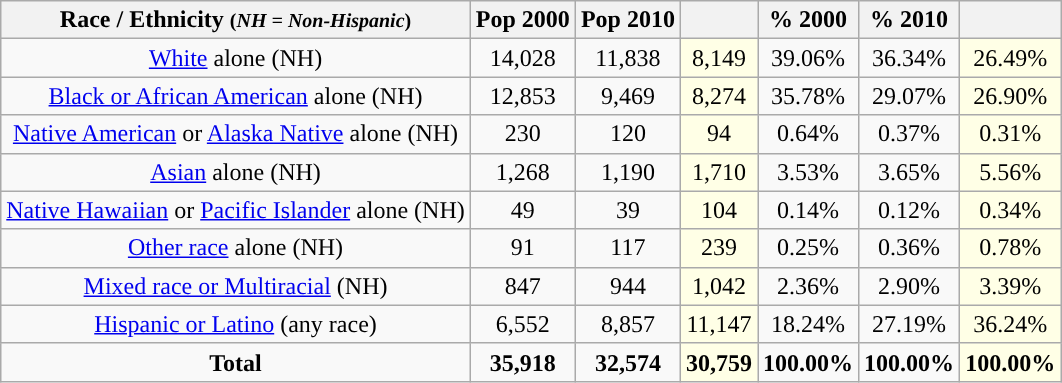<table class="wikitable" style="text-align:center;">
<tr>
<th>Race / Ethnicity <small>(<em>NH = Non-Hispanic</em>)</small></th>
<th>Pop 2000</th>
<th>Pop 2010</th>
<th></th>
<th>% 2000</th>
<th>% 2010</th>
<th></th>
</tr>
<tr>
<td><a href='#'>White</a> alone (NH)</td>
<td>14,028</td>
<td>11,838</td>
<td style='background: #ffffe6;'>8,149</td>
<td>39.06%</td>
<td>36.34%</td>
<td style='background: #ffffe6;'>26.49%</td>
</tr>
<tr>
<td><a href='#'>Black or African American</a> alone (NH)</td>
<td>12,853</td>
<td>9,469</td>
<td style='background: #ffffe6;'>8,274</td>
<td>35.78%</td>
<td>29.07%</td>
<td style='background: #ffffe6;'>26.90%</td>
</tr>
<tr>
<td><a href='#'>Native American</a> or <a href='#'>Alaska Native</a> alone (NH)</td>
<td>230</td>
<td>120</td>
<td style='background: #ffffe6;'>94</td>
<td>0.64%</td>
<td>0.37%</td>
<td style='background: #ffffe6;'>0.31%</td>
</tr>
<tr>
<td><a href='#'>Asian</a> alone (NH)</td>
<td>1,268</td>
<td>1,190</td>
<td style='background: #ffffe6;'>1,710</td>
<td>3.53%</td>
<td>3.65%</td>
<td style='background: #ffffe6;'>5.56%</td>
</tr>
<tr>
<td><a href='#'>Native Hawaiian</a> or <a href='#'>Pacific Islander</a> alone (NH)</td>
<td>49</td>
<td>39</td>
<td style='background: #ffffe6;'>104</td>
<td>0.14%</td>
<td>0.12%</td>
<td style='background: #ffffe6;'>0.34%</td>
</tr>
<tr>
<td><a href='#'>Other race</a> alone (NH)</td>
<td>91</td>
<td>117</td>
<td style='background: #ffffe6;'>239</td>
<td>0.25%</td>
<td>0.36%</td>
<td style='background: #ffffe6;'>0.78%</td>
</tr>
<tr>
<td><a href='#'>Mixed race or Multiracial</a> (NH)</td>
<td>847</td>
<td>944</td>
<td style='background: #ffffe6;'>1,042</td>
<td>2.36%</td>
<td>2.90%</td>
<td style='background: #ffffe6;'>3.39%</td>
</tr>
<tr>
<td><a href='#'>Hispanic or Latino</a> (any race)</td>
<td>6,552</td>
<td>8,857</td>
<td style='background: #ffffe6;'>11,147</td>
<td>18.24%</td>
<td>27.19%</td>
<td style='background: #ffffe6;'>36.24%</td>
</tr>
<tr>
<td><strong>Total</strong></td>
<td><strong>35,918</strong></td>
<td><strong>32,574</strong></td>
<td style='background: #ffffe6;'><strong>30,759</strong></td>
<td><strong>100.00%</strong></td>
<td><strong>100.00%</strong></td>
<td style='background: #ffffe6;'><strong>100.00%</strong></td>
</tr>
</table>
